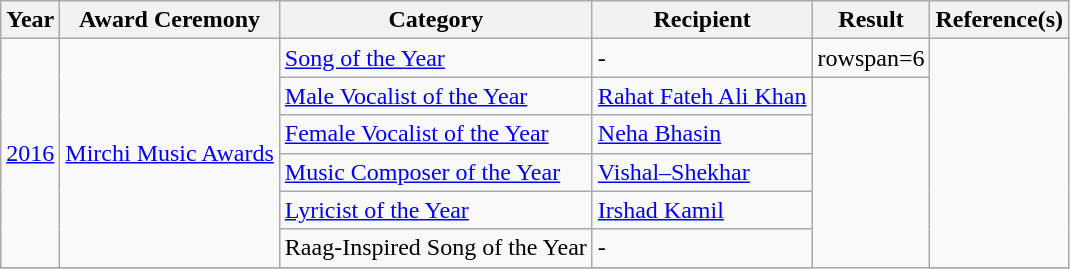<table class="wikitable">
<tr>
<th>Year</th>
<th>Award Ceremony</th>
<th>Category</th>
<th>Recipient</th>
<th>Result</th>
<th>Reference(s)</th>
</tr>
<tr>
<td rowspan=6><a href='#'>2016</a></td>
<td rowspan=6><a href='#'>Mirchi Music Awards</a></td>
<td><a href='#'>Song of the Year</a></td>
<td>-</td>
<td>rowspan=6 </td>
<td rowspan=6></td>
</tr>
<tr>
<td><a href='#'>Male Vocalist of the Year</a></td>
<td><a href='#'>Rahat Fateh Ali Khan</a></td>
</tr>
<tr>
<td><a href='#'>Female Vocalist of the Year</a></td>
<td><a href='#'>Neha Bhasin</a></td>
</tr>
<tr>
<td><a href='#'>Music Composer of the Year</a></td>
<td><a href='#'>Vishal–Shekhar</a></td>
</tr>
<tr>
<td><a href='#'>Lyricist of the Year</a></td>
<td><a href='#'>Irshad Kamil</a></td>
</tr>
<tr>
<td>Raag-Inspired Song of the Year</td>
<td>-</td>
</tr>
<tr>
</tr>
</table>
